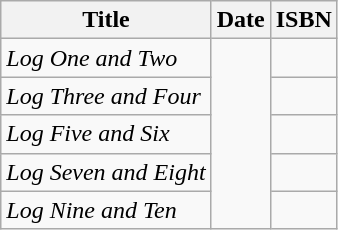<table class="wikitable">
<tr>
<th>Title</th>
<th>Date</th>
<th>ISBN</th>
</tr>
<tr>
<td><em>Log One and Two</em></td>
<td rowspan="5"></td>
<td></td>
</tr>
<tr>
<td><em>Log Three and Four</em></td>
<td></td>
</tr>
<tr>
<td><em>Log Five and Six</em></td>
<td></td>
</tr>
<tr>
<td><em>Log Seven and Eight</em></td>
<td></td>
</tr>
<tr>
<td><em>Log Nine and Ten</em></td>
<td></td>
</tr>
</table>
